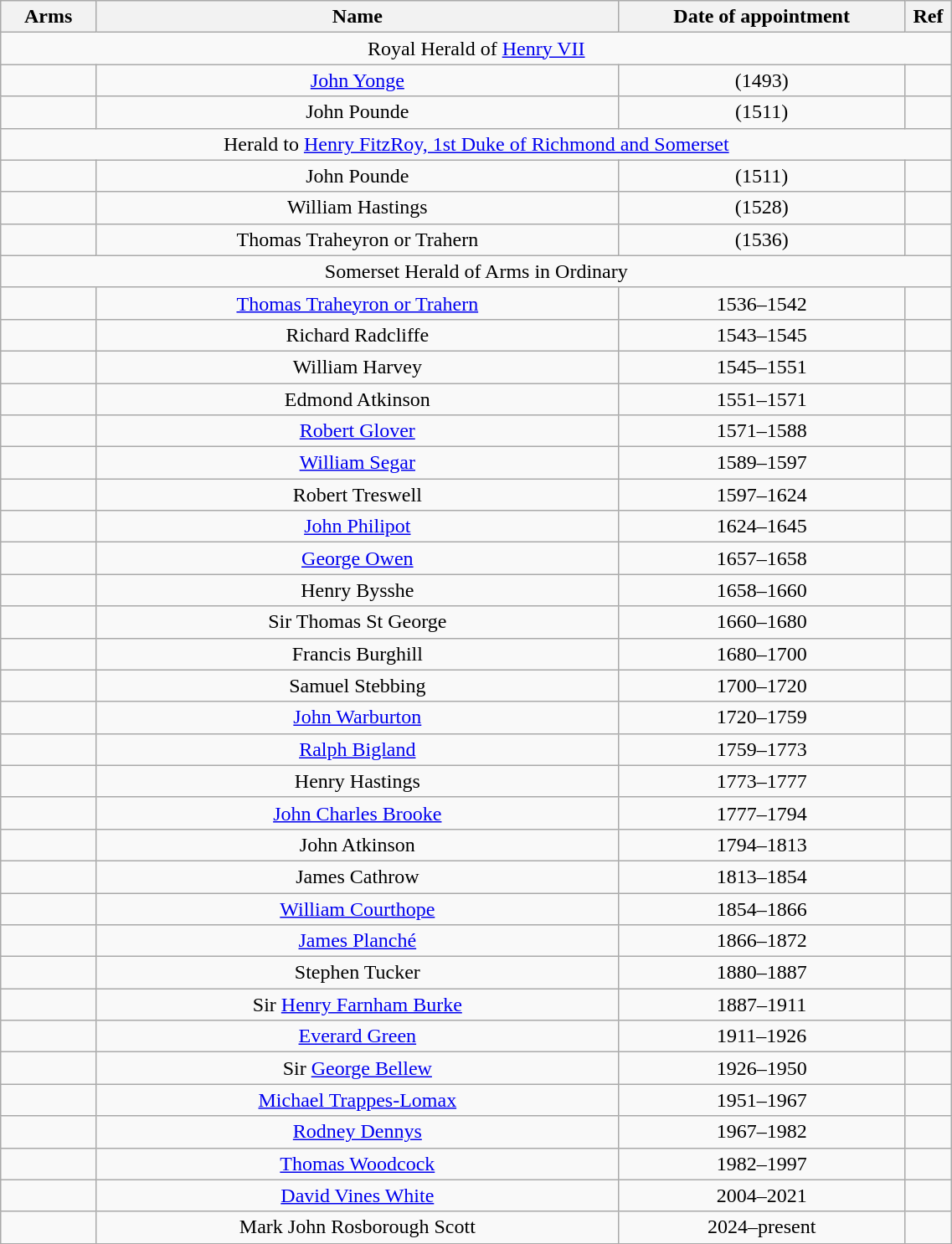<table class="wikitable" style="text-align:center; width:60%">
<tr>
<th>Arms</th>
<th style="width:55%">Name</th>
<th style="width:30%">Date of appointment</th>
<th style="width:5%">Ref</th>
</tr>
<tr>
<td colspan="5" align="center">Royal Herald of <a href='#'>Henry VII</a></td>
</tr>
<tr>
<td></td>
<td><a href='#'>John Yonge</a></td>
<td>(1493)</td>
<td></td>
</tr>
<tr>
<td></td>
<td>John Pounde</td>
<td>(1511)</td>
<td></td>
</tr>
<tr>
<td colspan="5" align="center">Herald to <a href='#'>Henry FitzRoy, 1st Duke of Richmond and Somerset</a></td>
</tr>
<tr>
<td></td>
<td>John Pounde</td>
<td>(1511)</td>
<td></td>
</tr>
<tr>
<td></td>
<td>William Hastings</td>
<td>(1528)</td>
<td></td>
</tr>
<tr>
<td></td>
<td>Thomas Traheyron or Trahern</td>
<td>(1536)</td>
<td></td>
</tr>
<tr>
<td colspan="5" align="center">Somerset Herald of Arms in Ordinary</td>
</tr>
<tr>
<td></td>
<td><a href='#'>Thomas Traheyron or Trahern</a></td>
<td>1536–1542</td>
<td></td>
</tr>
<tr>
<td></td>
<td>Richard Radcliffe</td>
<td>1543–1545</td>
<td></td>
</tr>
<tr>
<td></td>
<td>William Harvey</td>
<td>1545–1551</td>
<td></td>
</tr>
<tr>
<td></td>
<td>Edmond Atkinson</td>
<td>1551–1571</td>
<td></td>
</tr>
<tr>
<td></td>
<td><a href='#'>Robert Glover</a></td>
<td>1571–1588</td>
<td></td>
</tr>
<tr>
<td></td>
<td><a href='#'>William Segar</a></td>
<td>1589–1597</td>
<td></td>
</tr>
<tr>
<td></td>
<td>Robert Treswell</td>
<td>1597–1624</td>
<td></td>
</tr>
<tr>
<td></td>
<td><a href='#'>John Philipot</a></td>
<td>1624–1645</td>
<td></td>
</tr>
<tr>
<td></td>
<td><a href='#'>George Owen</a></td>
<td>1657–1658</td>
<td></td>
</tr>
<tr>
<td></td>
<td>Henry Bysshe</td>
<td>1658–1660</td>
<td></td>
</tr>
<tr>
<td></td>
<td>Sir Thomas St George</td>
<td>1660–1680</td>
<td></td>
</tr>
<tr>
<td></td>
<td>Francis Burghill</td>
<td>1680–1700</td>
<td></td>
</tr>
<tr>
<td></td>
<td>Samuel Stebbing</td>
<td>1700–1720</td>
<td></td>
</tr>
<tr>
<td></td>
<td><a href='#'>John Warburton</a></td>
<td>1720–1759</td>
<td></td>
</tr>
<tr>
<td></td>
<td><a href='#'>Ralph Bigland</a></td>
<td>1759–1773</td>
<td></td>
</tr>
<tr>
<td></td>
<td>Henry Hastings</td>
<td>1773–1777</td>
<td></td>
</tr>
<tr>
<td></td>
<td><a href='#'>John Charles Brooke</a></td>
<td>1777–1794</td>
<td></td>
</tr>
<tr>
<td></td>
<td>John Atkinson</td>
<td>1794–1813</td>
<td></td>
</tr>
<tr>
<td></td>
<td>James Cathrow</td>
<td>1813–1854</td>
<td></td>
</tr>
<tr>
<td></td>
<td><a href='#'>William Courthope</a></td>
<td>1854–1866</td>
<td></td>
</tr>
<tr>
<td></td>
<td><a href='#'>James Planché</a></td>
<td>1866–1872</td>
<td></td>
</tr>
<tr>
<td></td>
<td>Stephen Tucker</td>
<td>1880–1887</td>
<td></td>
</tr>
<tr>
<td></td>
<td>Sir <a href='#'>Henry Farnham Burke</a></td>
<td>1887–1911</td>
<td></td>
</tr>
<tr>
<td></td>
<td><a href='#'>Everard Green</a></td>
<td>1911–1926</td>
<td></td>
</tr>
<tr>
<td></td>
<td>Sir <a href='#'>George Bellew</a></td>
<td>1926–1950</td>
<td></td>
</tr>
<tr>
<td></td>
<td><a href='#'>Michael Trappes-Lomax</a></td>
<td>1951–1967</td>
<td></td>
</tr>
<tr>
<td></td>
<td><a href='#'>Rodney Dennys</a></td>
<td>1967–1982</td>
<td></td>
</tr>
<tr>
<td></td>
<td><a href='#'>Thomas Woodcock</a></td>
<td>1982–1997</td>
<td></td>
</tr>
<tr>
<td></td>
<td><a href='#'>David Vines White</a></td>
<td>2004–2021</td>
<td></td>
</tr>
<tr>
<td></td>
<td>Mark John Rosborough Scott</td>
<td>2024–present</td>
<td></td>
</tr>
<tr>
</tr>
</table>
